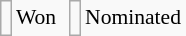<table class="wikitable" style="border: none; font-size: 90%">
<tr>
<td></td>
<td style="border: none">Won</td>
<td style="border: none"></td>
<td></td>
<td style="border: none">Nominated</td>
</tr>
</table>
